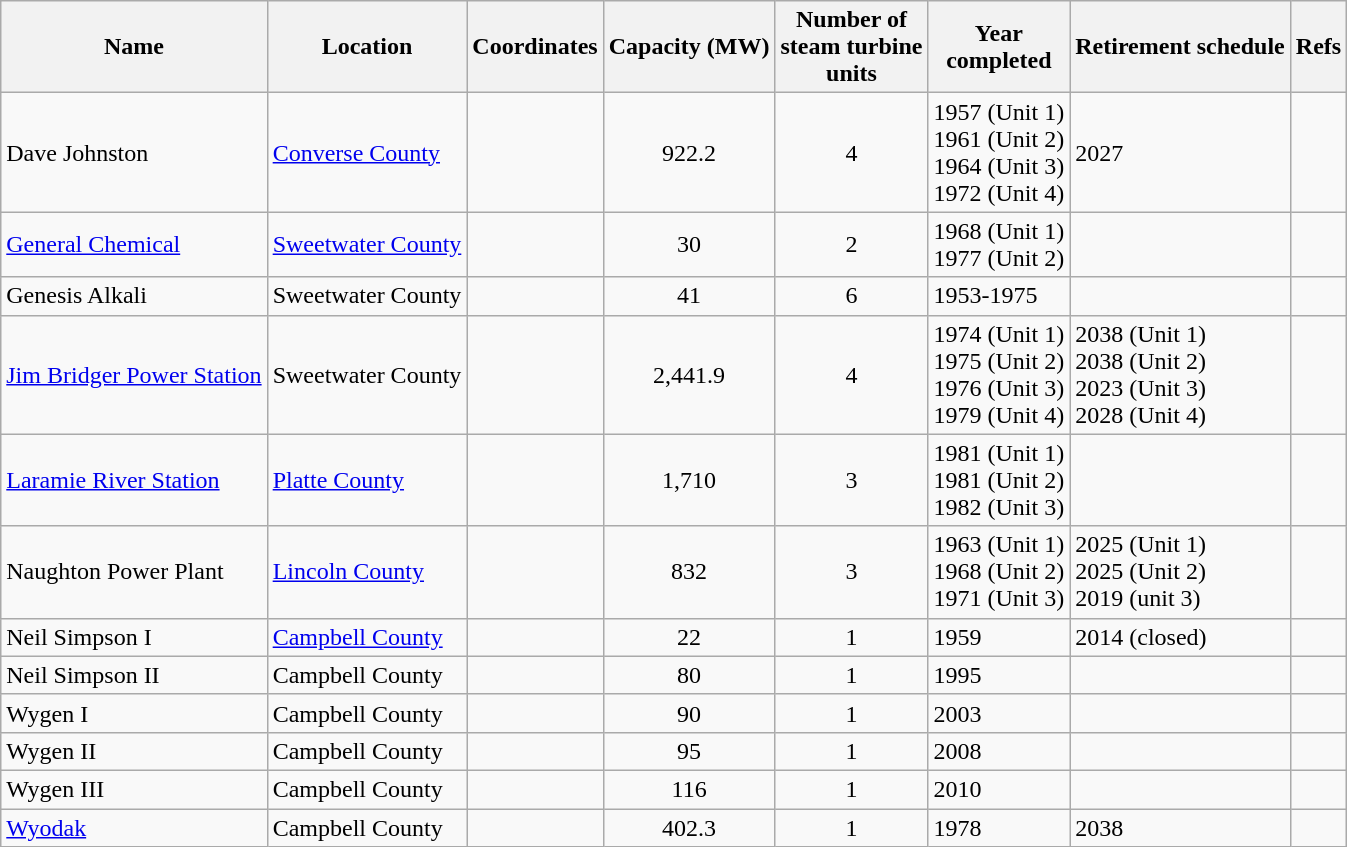<table class="wikitable sortable">
<tr>
<th>Name</th>
<th>Location</th>
<th>Coordinates</th>
<th>Capacity (MW)</th>
<th>Number of<br> steam turbine<br> units</th>
<th>Year<br>completed</th>
<th>Retirement schedule</th>
<th>Refs</th>
</tr>
<tr>
<td>Dave Johnston</td>
<td><a href='#'>Converse County</a></td>
<td></td>
<td align=center>922.2</td>
<td align=center>4</td>
<td>1957 (Unit 1)<br> 1961 (Unit 2)<br> 1964 (Unit 3)<br> 1972 (Unit 4)</td>
<td>2027</td>
<td></td>
</tr>
<tr>
<td><a href='#'>General Chemical</a></td>
<td><a href='#'>Sweetwater County</a></td>
<td></td>
<td align=center>30</td>
<td align=center>2</td>
<td>1968 (Unit 1)<br> 1977 (Unit 2)</td>
<td></td>
<td></td>
</tr>
<tr>
<td>Genesis Alkali</td>
<td>Sweetwater County</td>
<td></td>
<td align=center>41</td>
<td align=center>6</td>
<td>1953-1975</td>
<td></td>
<td></td>
</tr>
<tr>
<td><a href='#'>Jim Bridger Power Station</a></td>
<td>Sweetwater County</td>
<td></td>
<td align=center>2,441.9</td>
<td align=center>4</td>
<td>1974 (Unit 1)<br> 1975 (Unit 2)<br> 1976 (Unit 3)<br> 1979 (Unit 4)</td>
<td>2038 (Unit 1)<br> 2038 (Unit 2)<br> 2023 (Unit 3)<br> 2028 (Unit 4)</td>
<td></td>
</tr>
<tr>
<td><a href='#'>Laramie River Station</a></td>
<td><a href='#'>Platte County</a></td>
<td></td>
<td align=center>1,710</td>
<td align=center>3</td>
<td>1981 (Unit 1)<br>1981 (Unit 2)<br> 1982 (Unit 3)</td>
<td></td>
<td></td>
</tr>
<tr>
<td>Naughton Power Plant</td>
<td><a href='#'>Lincoln County</a></td>
<td></td>
<td align=center>832</td>
<td align=center>3</td>
<td>1963 (Unit 1)<br>1968 (Unit 2)<br> 1971 (Unit 3)</td>
<td>2025 (Unit 1)<br> 2025 (Unit 2)<br> 2019 (unit 3)</td>
<td></td>
</tr>
<tr>
<td>Neil Simpson I</td>
<td><a href='#'>Campbell County</a></td>
<td></td>
<td align=center>22</td>
<td align=center>1</td>
<td>1959</td>
<td>2014 (closed)</td>
<td></td>
</tr>
<tr>
<td>Neil Simpson II</td>
<td>Campbell County</td>
<td></td>
<td align=center>80</td>
<td align=center>1</td>
<td>1995</td>
<td></td>
<td></td>
</tr>
<tr>
<td>Wygen I</td>
<td>Campbell County</td>
<td></td>
<td align=center>90</td>
<td align=center>1</td>
<td>2003</td>
<td></td>
<td></td>
</tr>
<tr>
<td>Wygen II</td>
<td>Campbell County</td>
<td></td>
<td align=center>95</td>
<td align=center>1</td>
<td>2008</td>
<td></td>
<td></td>
</tr>
<tr>
<td>Wygen III</td>
<td>Campbell County</td>
<td></td>
<td align=center>116</td>
<td align=center>1</td>
<td>2010</td>
<td></td>
<td></td>
</tr>
<tr>
<td><a href='#'>Wyodak</a></td>
<td>Campbell County</td>
<td></td>
<td align=center>402.3</td>
<td align=center>1</td>
<td>1978</td>
<td>2038</td>
<td></td>
</tr>
</table>
